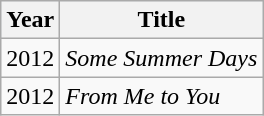<table class="wikitable" style="text-align:center;">
<tr style="background:#ebf5ff;">
<th scope="col">Year</th>
<th scope="col">Title</th>
</tr>
<tr>
<td>2012</td>
<td style="text-align:left;"><em>Some Summer Days</em></td>
</tr>
<tr>
<td>2012</td>
<td style="text-align:left;"><em>From Me to You</em></td>
</tr>
</table>
